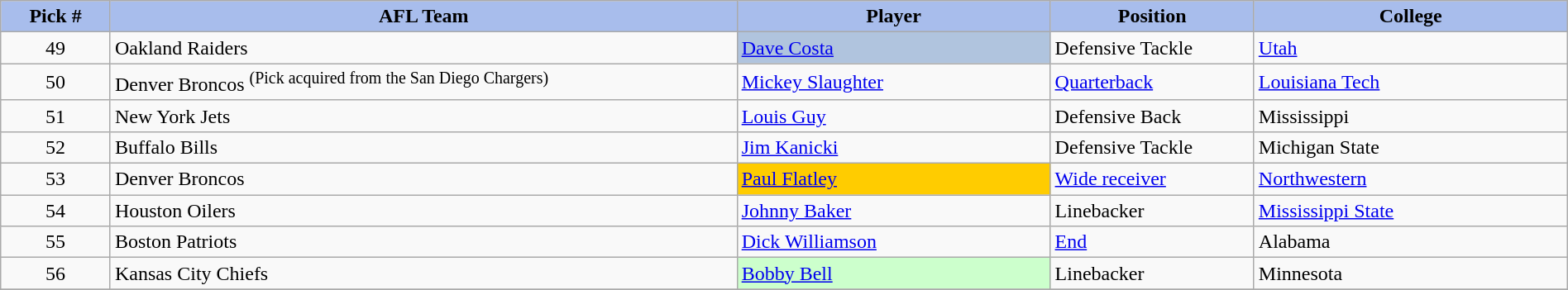<table class="wikitable sortable sortable" style="width: 100%">
<tr>
<th style="background:#A8BDEC;" width=7%>Pick #</th>
<th width=40% style="background:#A8BDEC;">AFL Team</th>
<th width=20% style="background:#A8BDEC;">Player</th>
<th width=13% style="background:#A8BDEC;">Position</th>
<th style="background:#A8BDEC;">College</th>
</tr>
<tr>
<td align=center>49</td>
<td>Oakland Raiders</td>
<td bgcolor=lightsteelblue><a href='#'>Dave Costa</a></td>
<td>Defensive Tackle</td>
<td><a href='#'>Utah</a></td>
</tr>
<tr>
<td align=center>50</td>
<td>Denver Broncos <sup>(Pick acquired from the San Diego Chargers)</sup></td>
<td><a href='#'>Mickey Slaughter</a></td>
<td><a href='#'>Quarterback</a></td>
<td><a href='#'>Louisiana Tech</a></td>
</tr>
<tr>
<td align=center>51</td>
<td>New York Jets</td>
<td><a href='#'>Louis Guy</a></td>
<td>Defensive Back</td>
<td>Mississippi</td>
</tr>
<tr>
<td align=center>52</td>
<td>Buffalo Bills</td>
<td><a href='#'>Jim Kanicki</a></td>
<td>Defensive Tackle</td>
<td>Michigan State</td>
</tr>
<tr>
<td align=center>53</td>
<td>Denver Broncos</td>
<td bgcolor="#FFCC00"><a href='#'>Paul Flatley</a></td>
<td><a href='#'>Wide receiver</a></td>
<td><a href='#'>Northwestern</a></td>
</tr>
<tr>
<td align=center>54</td>
<td>Houston Oilers</td>
<td><a href='#'>Johnny Baker</a></td>
<td>Linebacker</td>
<td><a href='#'>Mississippi State</a></td>
</tr>
<tr>
<td align=center>55</td>
<td>Boston Patriots</td>
<td><a href='#'>Dick Williamson</a></td>
<td><a href='#'>End</a></td>
<td>Alabama</td>
</tr>
<tr>
<td align=center>56</td>
<td>Kansas City Chiefs</td>
<td bgcolor="#CCFFCC"><a href='#'>Bobby Bell</a></td>
<td>Linebacker</td>
<td>Minnesota</td>
</tr>
<tr>
</tr>
</table>
